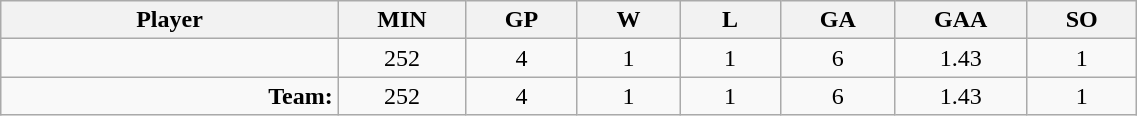<table class="wikitable sortable" width="60%">
<tr>
<th bgcolor="#DDDDFF" width="10%">Player</th>
<th width="3%" bgcolor="#DDDDFF" title="Minutes played">MIN</th>
<th width="3%" bgcolor="#DDDDFF" title="Games played in">GP</th>
<th width="3%" bgcolor="#DDDDFF" title="Wins">W</th>
<th width="3%" bgcolor="#DDDDFF"title="Losses">L</th>
<th width="3%" bgcolor="#DDDDFF" title="Goals against">GA</th>
<th width="3%" bgcolor="#DDDDFF" title="Goals against average">GAA</th>
<th width="3%" bgcolor="#DDDDFF" title="Shut-outs">SO</th>
</tr>
<tr align="center">
<td align="right"></td>
<td>252</td>
<td>4</td>
<td>1</td>
<td>1</td>
<td>6</td>
<td>1.43</td>
<td>1</td>
</tr>
<tr align="center">
<td align="right"><strong>Team:</strong></td>
<td>252</td>
<td>4</td>
<td>1</td>
<td>1</td>
<td>6</td>
<td>1.43</td>
<td>1</td>
</tr>
</table>
